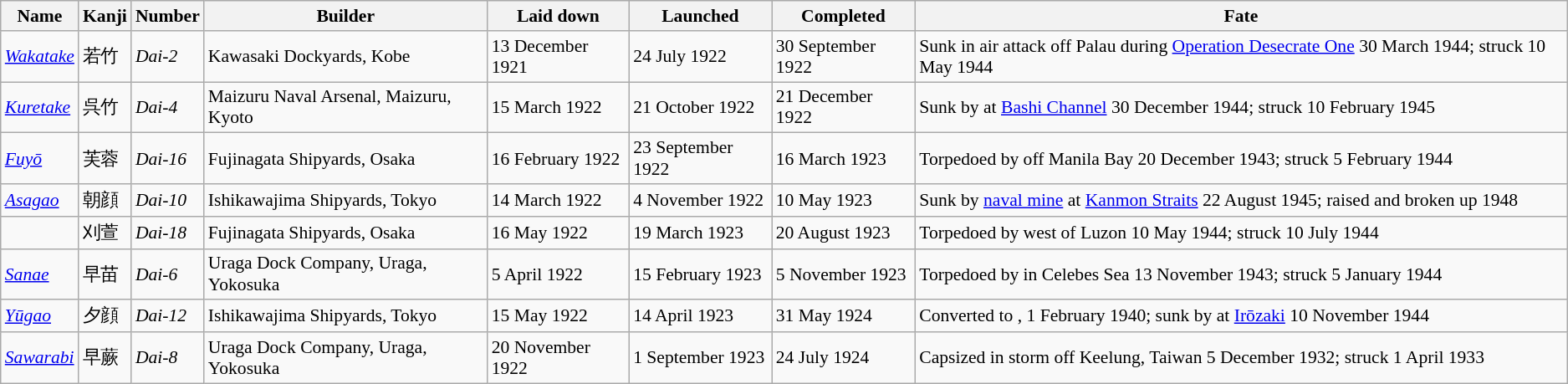<table class="wikitable" style="font-size:90%;">
<tr>
<th>Name</th>
<th>Kanji</th>
<th>Number</th>
<th>Builder</th>
<th>Laid down</th>
<th>Launched</th>
<th>Completed</th>
<th>Fate</th>
</tr>
<tr>
<td><a href='#'><em>Wakatake</em></a></td>
<td>若竹</td>
<td><em>Dai-2</em></td>
<td>Kawasaki Dockyards, Kobe</td>
<td>13 December 1921</td>
<td>24 July 1922</td>
<td>30 September 1922</td>
<td>Sunk in air attack off Palau during <a href='#'>Operation Desecrate One</a>  30 March 1944; struck 10 May 1944</td>
</tr>
<tr>
<td><a href='#'><em>Kuretake</em></a></td>
<td>呉竹</td>
<td><em>Dai-4</em></td>
<td>Maizuru Naval Arsenal, Maizuru, Kyoto</td>
<td>15 March 1922</td>
<td>21 October 1922</td>
<td>21 December 1922</td>
<td>Sunk by  at <a href='#'>Bashi Channel</a>  30 December 1944; struck 10 February  1945</td>
</tr>
<tr>
<td><a href='#'><em>Fuyō</em></a></td>
<td>芙蓉</td>
<td><em>Dai-16</em></td>
<td>Fujinagata Shipyards, Osaka</td>
<td>16 February 1922</td>
<td>23 September 1922</td>
<td>16 March 1923</td>
<td>Torpedoed by  off Manila Bay  20 December 1943; struck 5 February 1944</td>
</tr>
<tr>
<td><a href='#'><em>Asagao</em></a></td>
<td>朝顔</td>
<td><em>Dai-10</em></td>
<td>Ishikawajima Shipyards, Tokyo</td>
<td>14 March 1922</td>
<td>4 November 1922</td>
<td>10 May 1923</td>
<td>Sunk by <a href='#'>naval mine</a> at <a href='#'>Kanmon Straits</a> 22 August 1945; raised and broken up 1948</td>
</tr>
<tr>
<td></td>
<td>刈萱</td>
<td><em>Dai-18</em></td>
<td>Fujinagata Shipyards, Osaka</td>
<td>16 May 1922</td>
<td>19 March 1923</td>
<td>20 August 1923</td>
<td>Torpedoed by  west of Luzon  10 May 1944; struck 10 July 1944</td>
</tr>
<tr>
<td><a href='#'><em>Sanae</em></a></td>
<td>早苗</td>
<td><em>Dai-6</em></td>
<td>Uraga Dock Company, Uraga, Yokosuka</td>
<td>5 April 1922</td>
<td>15 February 1923</td>
<td>5 November 1923</td>
<td>Torpedoed by  in Celebes Sea  13 November 1943; struck 5 January 1944</td>
</tr>
<tr>
<td><a href='#'><em>Yūgao</em></a></td>
<td>夕顔</td>
<td><em>Dai-12</em></td>
<td>Ishikawajima Shipyards, Tokyo</td>
<td>15 May 1922</td>
<td>14 April 1923</td>
<td>31 May 1924</td>
<td>Converted to , 1 February 1940; sunk by  at <a href='#'>Irōzaki</a> 10 November 1944</td>
</tr>
<tr>
<td><a href='#'><em>Sawarabi</em></a></td>
<td>早蕨</td>
<td><em>Dai-8</em></td>
<td>Uraga Dock Company, Uraga, Yokosuka</td>
<td>20 November 1922</td>
<td>1 September 1923</td>
<td>24 July 1924</td>
<td>Capsized in storm off Keelung, Taiwan  5 December 1932; struck 1 April 1933</td>
</tr>
</table>
